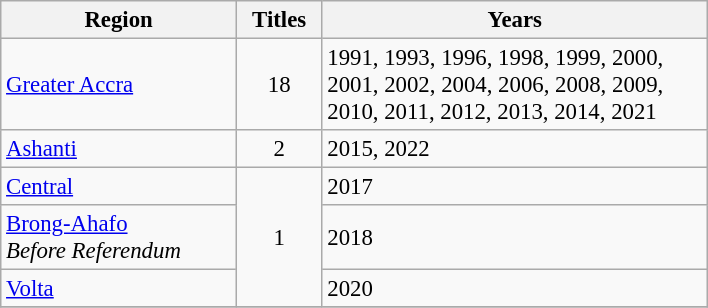<table class="wikitable " style="font-size: 95%;">
<tr>
<th width="150">Region</th>
<th width="50">Titles</th>
<th width="250">Years</th>
</tr>
<tr>
<td><a href='#'>Greater Accra</a></td>
<td rowspan="1" style="text-align: center">18</td>
<td>1991, 1993, 1996, 1998, 1999, 2000, 2001, 2002, 2004, 2006, 2008, 2009, 2010, 2011, 2012, 2013, 2014, 2021</td>
</tr>
<tr>
<td><a href='#'>Ashanti</a></td>
<td rowspan="1" style="text-align: center">2</td>
<td>2015, 2022</td>
</tr>
<tr>
<td><a href='#'>Central</a></td>
<td rowspan="3" style="text-align: center">1</td>
<td>2017</td>
</tr>
<tr>
<td><a href='#'>Brong-Ahafo</a><br><em>Before Referendum</em></td>
<td>2018</td>
</tr>
<tr>
<td><a href='#'>Volta</a></td>
<td>2020</td>
</tr>
<tr>
</tr>
</table>
